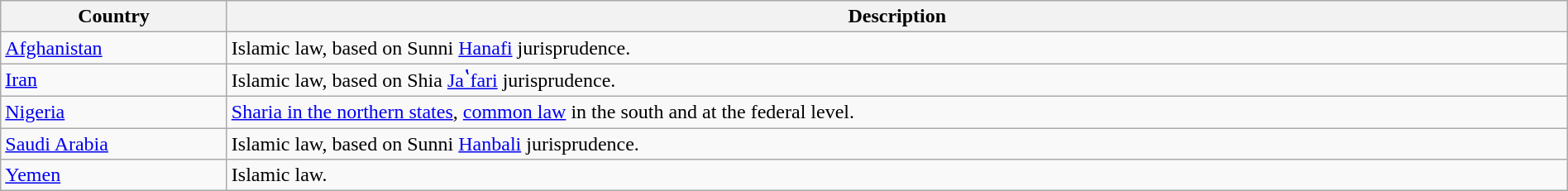<table style="width:100%;" class="wikitable">
<tr>
<th style="width:175px;">Country</th>
<th>Description</th>
</tr>
<tr>
<td> <a href='#'>Afghanistan</a></td>
<td>Islamic law, based on Sunni <a href='#'>Hanafi</a> jurisprudence.</td>
</tr>
<tr>
<td> <a href='#'>Iran</a></td>
<td>Islamic law, based on Shia <a href='#'>Jaʽfari</a> jurisprudence.</td>
</tr>
<tr>
<td> <a href='#'>Nigeria</a></td>
<td><a href='#'>Sharia in the northern states</a>, <a href='#'>common law</a> in the south and at the federal level.</td>
</tr>
<tr>
<td> <a href='#'>Saudi Arabia</a></td>
<td>Islamic law, based on Sunni <a href='#'>Hanbali</a> jurisprudence.</td>
</tr>
<tr>
<td> <a href='#'>Yemen</a></td>
<td>Islamic law.</td>
</tr>
</table>
